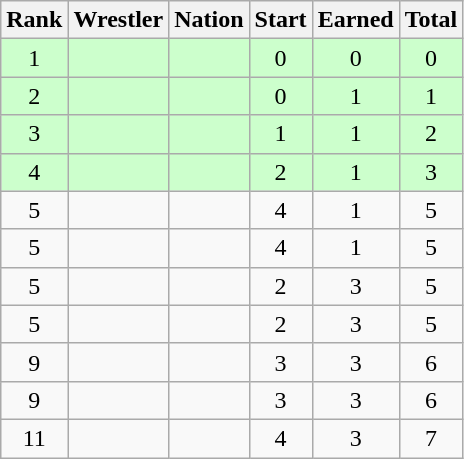<table class="wikitable sortable" style="text-align:center;">
<tr>
<th>Rank</th>
<th>Wrestler</th>
<th>Nation</th>
<th>Start</th>
<th>Earned</th>
<th>Total</th>
</tr>
<tr style="background:#cfc;">
<td>1</td>
<td align=left></td>
<td align=left></td>
<td>0</td>
<td>0</td>
<td>0</td>
</tr>
<tr style="background:#cfc;">
<td>2</td>
<td align=left></td>
<td align=left></td>
<td>0</td>
<td>1</td>
<td>1</td>
</tr>
<tr style="background:#cfc;">
<td>3</td>
<td align=left></td>
<td align=left></td>
<td>1</td>
<td>1</td>
<td>2</td>
</tr>
<tr style="background:#cfc;">
<td>4</td>
<td align=left></td>
<td align=left></td>
<td>2</td>
<td>1</td>
<td>3</td>
</tr>
<tr>
<td>5</td>
<td align=left></td>
<td align=left></td>
<td>4</td>
<td>1</td>
<td>5</td>
</tr>
<tr>
<td>5</td>
<td align=left></td>
<td align=left></td>
<td>4</td>
<td>1</td>
<td>5</td>
</tr>
<tr>
<td>5</td>
<td align=left></td>
<td align=left></td>
<td>2</td>
<td>3</td>
<td>5</td>
</tr>
<tr>
<td>5</td>
<td align=left></td>
<td align=left></td>
<td>2</td>
<td>3</td>
<td>5</td>
</tr>
<tr>
<td>9</td>
<td align=left></td>
<td align=left></td>
<td>3</td>
<td>3</td>
<td>6</td>
</tr>
<tr>
<td>9</td>
<td align=left></td>
<td align=left></td>
<td>3</td>
<td>3</td>
<td>6</td>
</tr>
<tr>
<td>11</td>
<td align=left></td>
<td align=left></td>
<td>4</td>
<td>3</td>
<td>7</td>
</tr>
</table>
